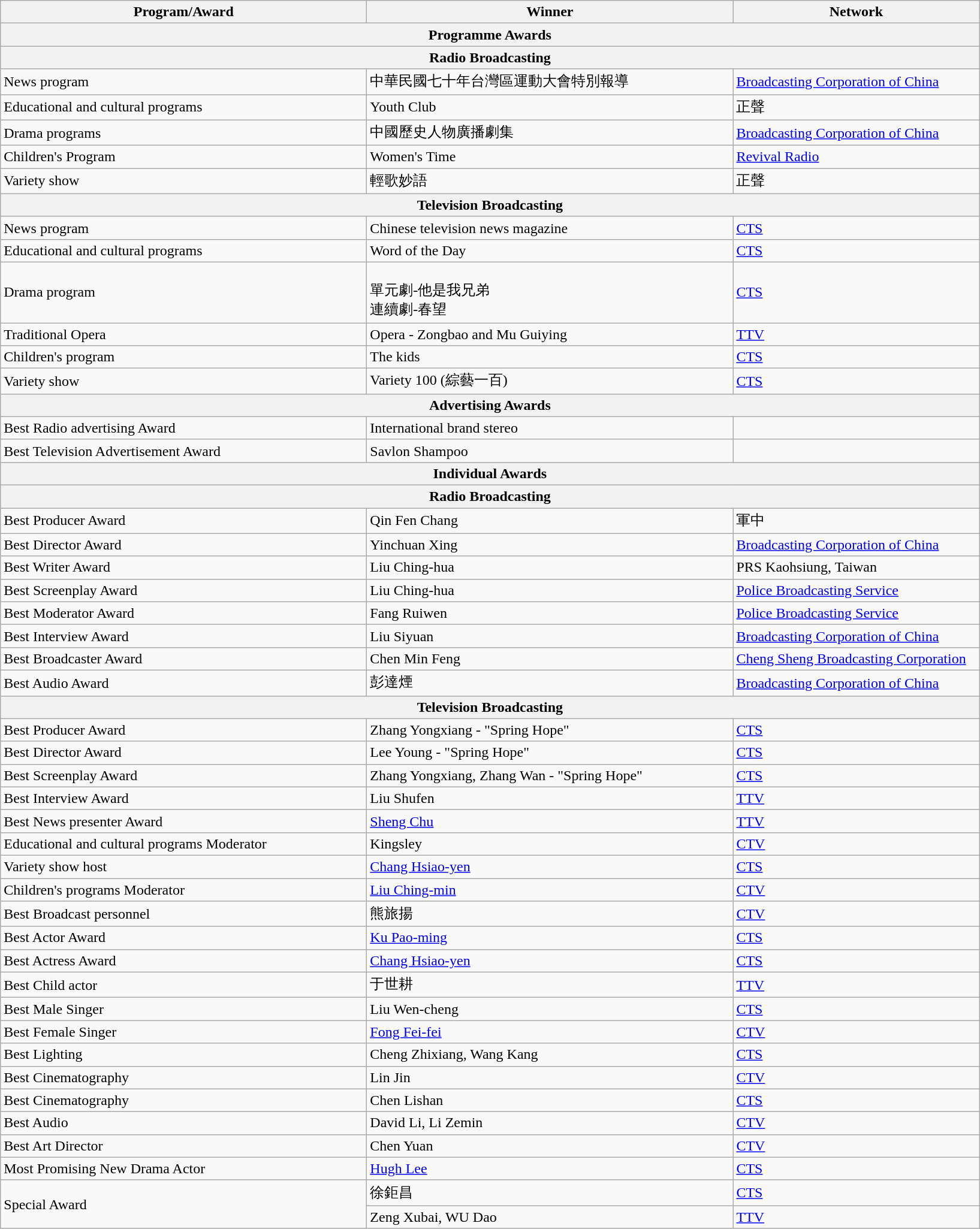<table class="wikitable">
<tr>
<th style="width:300pt;">Program/Award</th>
<th style="width:300pt;">Winner</th>
<th style="width:200pt;">Network</th>
</tr>
<tr>
<th colspan=3 style="text-align:center" style="background:#99CCFF;">Programme Awards</th>
</tr>
<tr>
<th colspan=3 style="text-align:center" style="background:LightSteelBlue;">Radio Broadcasting</th>
</tr>
<tr>
<td>News program</td>
<td>中華民國七十年台灣區運動大會特別報導</td>
<td><a href='#'>Broadcasting Corporation of China</a></td>
</tr>
<tr>
<td>Educational and cultural programs</td>
<td>Youth Club</td>
<td>正聲</td>
</tr>
<tr>
<td>Drama programs</td>
<td>中國歷史人物廣播劇集</td>
<td><a href='#'>Broadcasting Corporation of China</a></td>
</tr>
<tr>
<td>Children's Program</td>
<td>Women's Time</td>
<td><a href='#'>Revival Radio</a></td>
</tr>
<tr>
<td>Variety show</td>
<td>輕歌妙語</td>
<td>正聲</td>
</tr>
<tr>
<th colspan=3 style="text-align:center" style="background:LightSteelBlue;">Television Broadcasting</th>
</tr>
<tr>
<td>News program</td>
<td>Chinese television news magazine</td>
<td><a href='#'>CTS</a></td>
</tr>
<tr>
<td>Educational and cultural programs</td>
<td>Word of the Day</td>
<td><a href='#'>CTS</a></td>
</tr>
<tr>
<td>Drama program</td>
<td><br>單元劇-他是我兄弟
<br>連續劇-春望</td>
<td><a href='#'>CTS</a></td>
</tr>
<tr>
<td>Traditional Opera</td>
<td>Opera - Zongbao and Mu Guiying</td>
<td><a href='#'>TTV</a></td>
</tr>
<tr>
<td>Children's program</td>
<td>The kids</td>
<td><a href='#'>CTS</a></td>
</tr>
<tr>
<td>Variety show</td>
<td>Variety 100 (綜藝一百)</td>
<td><a href='#'>CTS</a></td>
</tr>
<tr>
<th colspan=3 style="text-align:center" style="background:#99CCFF;">Advertising Awards</th>
</tr>
<tr>
<td>Best Radio advertising Award</td>
<td>International brand stereo</td>
<td></td>
</tr>
<tr>
<td>Best Television Advertisement Award</td>
<td>Savlon Shampoo</td>
<td></td>
</tr>
<tr>
<th colspan=3 style="text-align:center" style="background:#99CCFF;">Individual Awards</th>
</tr>
<tr>
<th colspan=3 style="text-align:center" style="background:LightSteelBlue;">Radio Broadcasting</th>
</tr>
<tr>
<td>Best Producer Award</td>
<td>Qin Fen Chang</td>
<td>軍中</td>
</tr>
<tr>
<td>Best Director Award</td>
<td>Yinchuan Xing</td>
<td><a href='#'>Broadcasting Corporation of China</a></td>
</tr>
<tr>
<td>Best Writer Award</td>
<td>Liu Ching-hua</td>
<td>PRS Kaohsiung, Taiwan</td>
</tr>
<tr>
<td>Best Screenplay Award</td>
<td>Liu Ching-hua</td>
<td><a href='#'>Police Broadcasting Service</a></td>
</tr>
<tr>
<td>Best Moderator Award</td>
<td>Fang Ruiwen</td>
<td><a href='#'>Police Broadcasting Service</a></td>
</tr>
<tr>
<td>Best Interview Award</td>
<td>Liu Siyuan</td>
<td><a href='#'>Broadcasting Corporation of China</a></td>
</tr>
<tr>
<td>Best Broadcaster Award</td>
<td>Chen Min Feng</td>
<td><a href='#'>Cheng Sheng Broadcasting Corporation</a></td>
</tr>
<tr>
<td>Best Audio Award</td>
<td>彭達煙</td>
<td><a href='#'>Broadcasting Corporation of China</a></td>
</tr>
<tr>
<th colspan=3 style="text-align:center" style="background:LightSteelBlue;">Television Broadcasting</th>
</tr>
<tr>
<td>Best Producer Award</td>
<td>Zhang Yongxiang - "Spring Hope"</td>
<td><a href='#'>CTS</a></td>
</tr>
<tr>
<td>Best Director Award</td>
<td>Lee Young - "Spring Hope"</td>
<td><a href='#'>CTS</a></td>
</tr>
<tr>
<td>Best Screenplay Award</td>
<td>Zhang Yongxiang, Zhang Wan - "Spring Hope"</td>
<td><a href='#'>CTS</a></td>
</tr>
<tr>
<td>Best Interview Award</td>
<td>Liu Shufen</td>
<td><a href='#'>TTV</a></td>
</tr>
<tr>
<td>Best News presenter Award</td>
<td><a href='#'>Sheng Chu</a></td>
<td><a href='#'>TTV</a></td>
</tr>
<tr>
<td>Educational and cultural programs Moderator</td>
<td>Kingsley</td>
<td><a href='#'>CTV</a></td>
</tr>
<tr>
<td>Variety show host</td>
<td><a href='#'>Chang Hsiao-yen</a></td>
<td><a href='#'>CTS</a></td>
</tr>
<tr>
<td>Children's programs Moderator</td>
<td><a href='#'>Liu Ching-min</a></td>
<td><a href='#'>CTV</a></td>
</tr>
<tr>
<td>Best Broadcast personnel</td>
<td>熊旅揚</td>
<td><a href='#'>CTV</a></td>
</tr>
<tr>
<td>Best Actor Award</td>
<td><a href='#'>Ku Pao-ming</a></td>
<td><a href='#'>CTS</a></td>
</tr>
<tr>
<td>Best Actress Award</td>
<td><a href='#'>Chang Hsiao-yen</a></td>
<td><a href='#'>CTS</a></td>
</tr>
<tr>
<td>Best Child actor</td>
<td>于世耕</td>
<td><a href='#'>TTV</a></td>
</tr>
<tr>
<td>Best Male Singer</td>
<td>Liu Wen-cheng</td>
<td><a href='#'>CTS</a></td>
</tr>
<tr>
<td>Best Female Singer</td>
<td><a href='#'>Fong Fei-fei</a></td>
<td><a href='#'>CTV</a></td>
</tr>
<tr>
<td>Best Lighting</td>
<td>Cheng Zhixiang, Wang Kang</td>
<td><a href='#'>CTS</a></td>
</tr>
<tr>
<td>Best Cinematography</td>
<td>Lin Jin</td>
<td><a href='#'>CTV</a></td>
</tr>
<tr>
<td>Best Cinematography</td>
<td>Chen Lishan</td>
<td><a href='#'>CTS</a></td>
</tr>
<tr>
<td>Best Audio</td>
<td>David Li, Li Zemin</td>
<td><a href='#'>CTV</a></td>
</tr>
<tr>
<td>Best Art Director</td>
<td>Chen Yuan</td>
<td><a href='#'>CTV</a></td>
</tr>
<tr>
<td>Most Promising New Drama Actor</td>
<td><a href='#'>Hugh Lee</a></td>
<td><a href='#'>CTS</a></td>
</tr>
<tr>
<td rowspan=2>Special Award</td>
<td>徐鉅昌</td>
<td><a href='#'>CTS</a></td>
</tr>
<tr>
<td>Zeng Xubai, WU Dao</td>
<td><a href='#'>TTV</a></td>
</tr>
</table>
